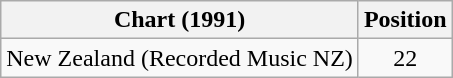<table class="wikitable">
<tr>
<th>Chart (1991)</th>
<th>Position</th>
</tr>
<tr>
<td align="left">New Zealand (Recorded Music NZ)</td>
<td align="center">22</td>
</tr>
</table>
